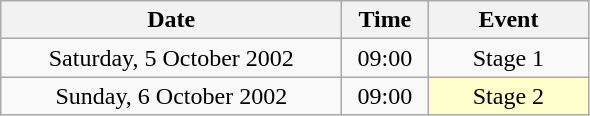<table class = "wikitable" style="text-align:center;">
<tr>
<th width=220>Date</th>
<th width=50>Time</th>
<th width=100>Event</th>
</tr>
<tr>
<td>Saturday, 5 October 2002</td>
<td>09:00</td>
<td>Stage 1</td>
</tr>
<tr>
<td>Sunday, 6 October 2002</td>
<td>09:00</td>
<td bgcolor=ffffcc>Stage 2</td>
</tr>
</table>
